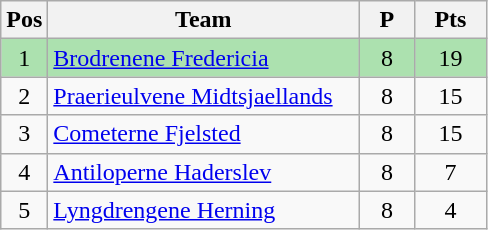<table class="wikitable" style="font-size: 100%">
<tr>
<th width=20>Pos</th>
<th width=200>Team</th>
<th width=30>P</th>
<th width=40>Pts</th>
</tr>
<tr align=center style="background:#ACE1AF;">
<td>1</td>
<td align="left"><a href='#'>Brodrenene Fredericia</a></td>
<td>8</td>
<td>19</td>
</tr>
<tr align=center>
<td>2</td>
<td align="left"><a href='#'>Praerieulvene Midtsjaellands</a></td>
<td>8</td>
<td>15</td>
</tr>
<tr align=center>
<td>3</td>
<td align="left"><a href='#'>Cometerne Fjelsted</a></td>
<td>8</td>
<td>15</td>
</tr>
<tr align=center>
<td>4</td>
<td align="left"><a href='#'>Antiloperne Haderslev</a></td>
<td>8</td>
<td>7</td>
</tr>
<tr align=center>
<td>5</td>
<td align="left"><a href='#'>Lyngdrengene Herning</a></td>
<td>8</td>
<td>4</td>
</tr>
</table>
